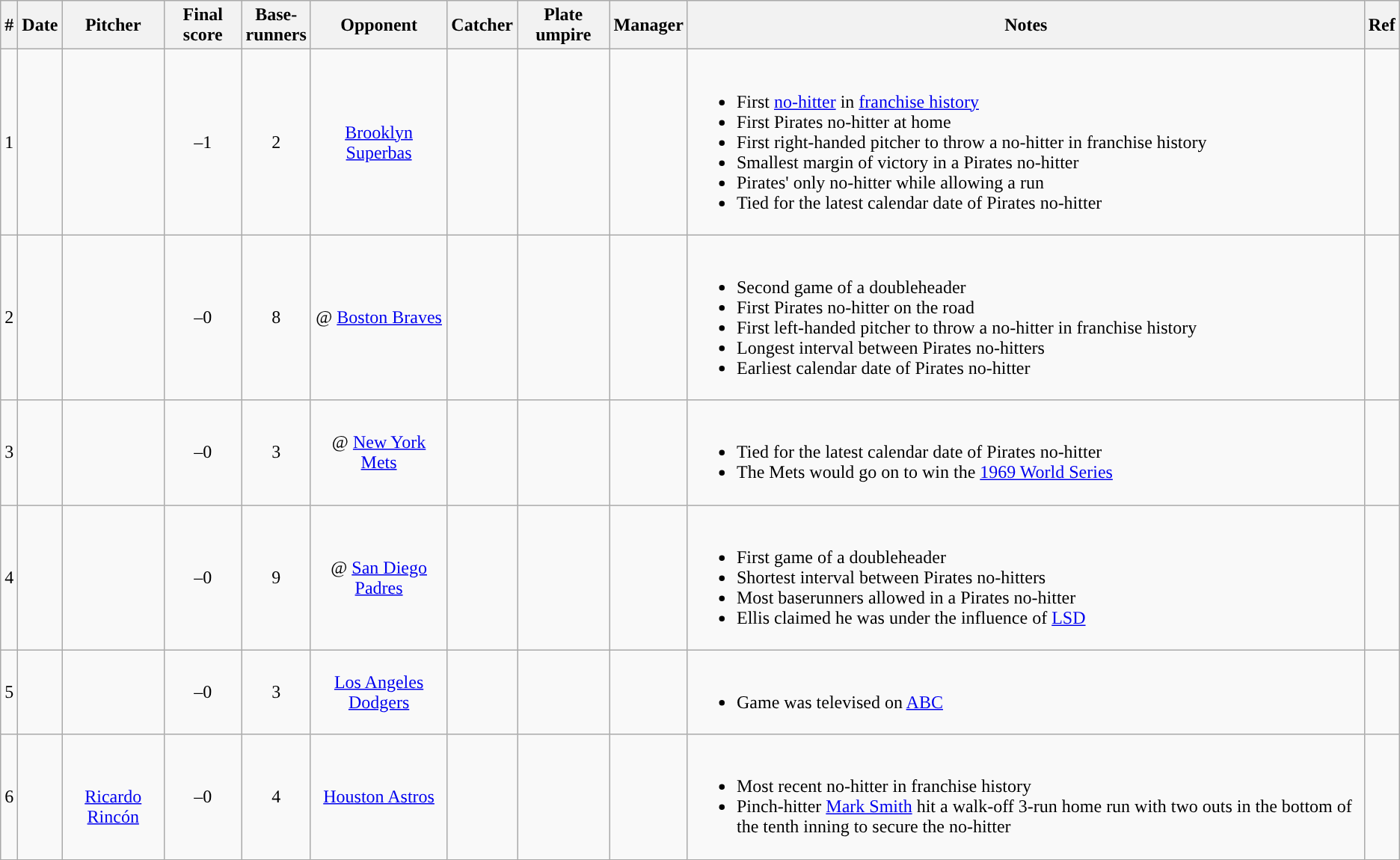<table class="wikitable sortable" style="text-align:center" border="1">
<tr>
<th>#</th>
<th>Date</th>
<th>Pitcher</th>
<th>Final score</th>
<th>Base-<br>runners</th>
<th>Opponent</th>
<th>Catcher</th>
<th>Plate umpire</th>
<th>Manager</th>
<th class="unsortable">Notes</th>
<th class="unsortable">Ref</th>
</tr>
<tr>
<td>1</td>
<td></td>
<td></td>
<td>–1</td>
<td>2</td>
<td><a href='#'>Brooklyn Superbas</a></td>
<td></td>
<td></td>
<td></td>
<td align="left"><br><ul><li>First <a href='#'>no-hitter</a> in <a href='#'>franchise history</a></li><li>First Pirates no-hitter at home</li><li>First right-handed pitcher to throw a no-hitter in franchise history</li><li>Smallest margin of victory in a Pirates no-hitter</li><li>Pirates' only no-hitter while allowing a run</li><li>Tied for the latest calendar date of Pirates no-hitter</li></ul></td>
<td></td>
</tr>
<tr>
<td>2</td>
<td></td>
<td></td>
<td>–0</td>
<td>8</td>
<td>@ <a href='#'>Boston Braves</a></td>
<td></td>
<td></td>
<td></td>
<td align="left"><br><ul><li>Second game of a doubleheader</li><li>First Pirates no-hitter on the road</li><li>First left-handed pitcher to throw a no-hitter in franchise history</li><li>Longest interval between Pirates no-hitters</li><li>Earliest calendar date of Pirates no-hitter</li></ul></td>
<td></td>
</tr>
<tr>
<td>3</td>
<td></td>
<td></td>
<td>–0</td>
<td>3</td>
<td>@ <a href='#'>New York Mets</a></td>
<td></td>
<td></td>
<td></td>
<td align="left"><br><ul><li>Tied for the latest calendar date of Pirates no-hitter</li><li>The Mets would go on to win the <a href='#'>1969 World Series</a></li></ul></td>
<td></td>
</tr>
<tr>
<td>4</td>
<td></td>
<td></td>
<td>–0</td>
<td>9</td>
<td>@ <a href='#'>San Diego Padres</a></td>
<td></td>
<td></td>
<td> </td>
<td align="left"><br><ul><li>First game of a doubleheader</li><li>Shortest interval between Pirates no-hitters</li><li>Most baserunners allowed in a Pirates no-hitter</li><li>Ellis claimed he was under the influence of <a href='#'>LSD</a></li></ul></td>
<td></td>
</tr>
<tr>
<td>5</td>
<td></td>
<td></td>
<td>–0</td>
<td>3</td>
<td><a href='#'>Los Angeles Dodgers</a></td>
<td></td>
<td></td>
<td> </td>
<td align="left"><br><ul><li>Game was televised on <a href='#'>ABC</a></li></ul></td>
<td></td>
</tr>
<tr>
<td>6</td>
<td></td>
<td> <br><a href='#'>Ricardo Rincón</a> </td>
<td>–0 </td>
<td>4</td>
<td><a href='#'>Houston Astros</a></td>
<td></td>
<td></td>
<td></td>
<td align="left"><br><ul><li>Most recent no-hitter in franchise history</li><li>Pinch-hitter <a href='#'>Mark Smith</a> hit a walk-off 3-run home run with two outs in the bottom of the tenth inning to secure the no-hitter</li></ul></td>
<td></td>
</tr>
</table>
